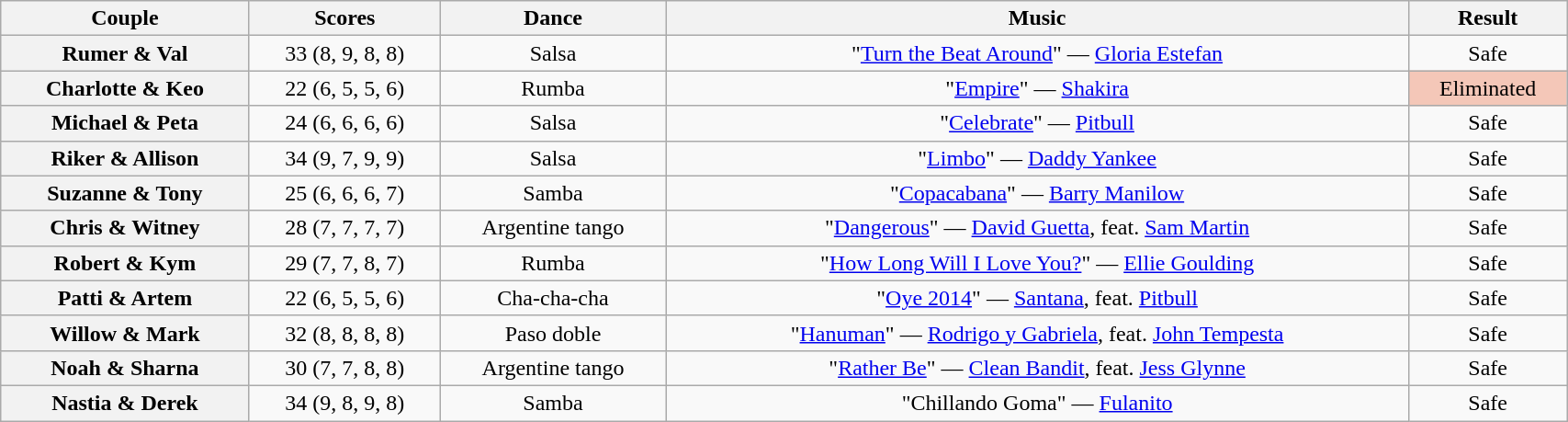<table class="wikitable sortable" style="text-align:center; width:90%">
<tr>
<th scope="col">Couple</th>
<th scope="col">Scores</th>
<th scope="col" class="unsortable">Dance</th>
<th scope="col" class="unsortable">Music</th>
<th scope="col" class="unsortable">Result</th>
</tr>
<tr>
<th scope="row">Rumer & Val</th>
<td>33 (8, 9, 8, 8)</td>
<td>Salsa</td>
<td>"<a href='#'>Turn the Beat Around</a>" — <a href='#'>Gloria Estefan</a></td>
<td>Safe</td>
</tr>
<tr>
<th scope="row">Charlotte & Keo</th>
<td>22 (6, 5, 5, 6)</td>
<td>Rumba</td>
<td>"<a href='#'>Empire</a>" — <a href='#'>Shakira</a></td>
<td bgcolor=f4c7b8>Eliminated</td>
</tr>
<tr>
<th scope="row">Michael & Peta</th>
<td>24 (6, 6, 6, 6)</td>
<td>Salsa</td>
<td>"<a href='#'>Celebrate</a>" — <a href='#'>Pitbull</a></td>
<td>Safe</td>
</tr>
<tr>
<th scope="row">Riker & Allison</th>
<td>34 (9, 7, 9, 9)</td>
<td>Salsa</td>
<td>"<a href='#'>Limbo</a>" — <a href='#'>Daddy Yankee</a></td>
<td>Safe</td>
</tr>
<tr>
<th scope="row">Suzanne & Tony</th>
<td>25 (6, 6, 6, 7)</td>
<td>Samba</td>
<td>"<a href='#'>Copacabana</a>" — <a href='#'>Barry Manilow</a></td>
<td>Safe</td>
</tr>
<tr>
<th scope="row">Chris & Witney</th>
<td>28 (7, 7, 7, 7)</td>
<td>Argentine tango</td>
<td>"<a href='#'>Dangerous</a>" — <a href='#'>David Guetta</a>, feat. <a href='#'>Sam Martin</a></td>
<td>Safe</td>
</tr>
<tr>
<th scope="row">Robert & Kym</th>
<td>29 (7, 7, 8, 7)</td>
<td>Rumba</td>
<td>"<a href='#'>How Long Will I Love You?</a>" — <a href='#'>Ellie Goulding</a></td>
<td>Safe</td>
</tr>
<tr>
<th scope="row">Patti & Artem</th>
<td>22 (6, 5, 5, 6)</td>
<td>Cha-cha-cha</td>
<td>"<a href='#'>Oye 2014</a>" — <a href='#'>Santana</a>, feat. <a href='#'>Pitbull</a></td>
<td>Safe</td>
</tr>
<tr>
<th scope="row">Willow & Mark</th>
<td>32 (8, 8, 8, 8)</td>
<td>Paso doble</td>
<td>"<a href='#'>Hanuman</a>" — <a href='#'>Rodrigo y Gabriela</a>, feat. <a href='#'>John Tempesta</a></td>
<td>Safe</td>
</tr>
<tr>
<th scope="row">Noah & Sharna</th>
<td>30 (7, 7, 8, 8)</td>
<td>Argentine tango</td>
<td>"<a href='#'>Rather Be</a>" — <a href='#'>Clean Bandit</a>, feat. <a href='#'>Jess Glynne</a></td>
<td>Safe</td>
</tr>
<tr>
<th scope="row">Nastia & Derek</th>
<td>34 (9, 8, 9, 8)</td>
<td>Samba</td>
<td>"Chillando Goma" — <a href='#'>Fulanito</a></td>
<td>Safe</td>
</tr>
</table>
